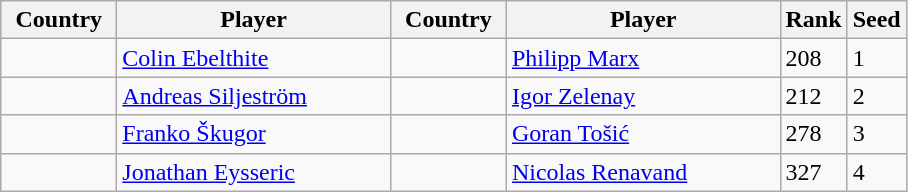<table class="sortable wikitable">
<tr>
<th width="70">Country</th>
<th width="175">Player</th>
<th width="70">Country</th>
<th width="175">Player</th>
<th>Rank</th>
<th>Seed</th>
</tr>
<tr>
<td></td>
<td><a href='#'>Colin Ebelthite</a></td>
<td></td>
<td><a href='#'>Philipp Marx</a></td>
<td>208</td>
<td>1</td>
</tr>
<tr>
<td></td>
<td><a href='#'>Andreas Siljeström</a></td>
<td></td>
<td><a href='#'>Igor Zelenay</a></td>
<td>212</td>
<td>2</td>
</tr>
<tr>
<td></td>
<td><a href='#'>Franko Škugor</a></td>
<td></td>
<td><a href='#'>Goran Tošić</a></td>
<td>278</td>
<td>3</td>
</tr>
<tr>
<td></td>
<td><a href='#'>Jonathan Eysseric</a></td>
<td></td>
<td><a href='#'>Nicolas Renavand</a></td>
<td>327</td>
<td>4</td>
</tr>
</table>
